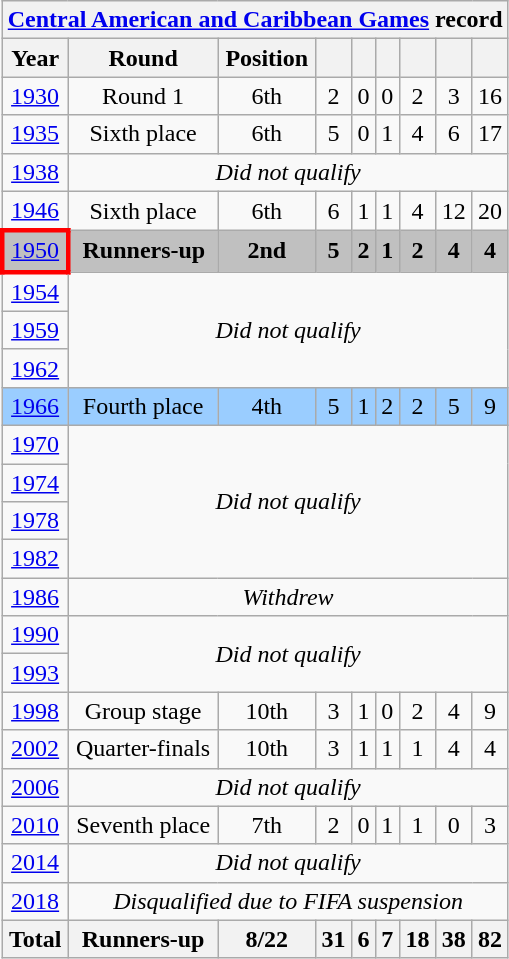<table class="wikitable" style="text-align: center;">
<tr>
<th colspan=9><a href='#'>Central American and Caribbean Games</a> record</th>
</tr>
<tr>
<th>Year</th>
<th>Round</th>
<th>Position</th>
<th></th>
<th></th>
<th></th>
<th></th>
<th></th>
<th></th>
</tr>
<tr>
<td> <a href='#'>1930</a></td>
<td>Round 1</td>
<td>6th</td>
<td>2</td>
<td>0</td>
<td>0</td>
<td>2</td>
<td>3</td>
<td>16</td>
</tr>
<tr>
<td> <a href='#'>1935</a></td>
<td>Sixth place</td>
<td>6th</td>
<td>5</td>
<td>0</td>
<td>1</td>
<td>4</td>
<td>6</td>
<td>17</td>
</tr>
<tr>
<td> <a href='#'>1938</a></td>
<td colspan=8><em>Did not qualify</em></td>
</tr>
<tr>
<td> <a href='#'>1946</a></td>
<td>Sixth place</td>
<td>6th</td>
<td>6</td>
<td>1</td>
<td>1</td>
<td>4</td>
<td>12</td>
<td>20</td>
</tr>
<tr style="background:silver;">
<td style="border: 3px solid red"> <a href='#'>1950</a></td>
<td><strong>Runners-up</strong></td>
<td><strong>2nd</strong></td>
<td><strong>5</strong></td>
<td><strong>2</strong></td>
<td><strong>1</strong></td>
<td><strong>2</strong></td>
<td><strong>4</strong></td>
<td><strong>4</strong></td>
</tr>
<tr>
<td> <a href='#'>1954</a></td>
<td colspan=8 rowspan=3><em>Did not qualify</em></td>
</tr>
<tr>
<td> <a href='#'>1959</a></td>
</tr>
<tr>
<td> <a href='#'>1962</a></td>
</tr>
<tr style="background:#9acdff;">
<td> <a href='#'>1966</a></td>
<td>Fourth place</td>
<td>4th</td>
<td>5</td>
<td>1</td>
<td>2</td>
<td>2</td>
<td>5</td>
<td>9</td>
</tr>
<tr>
<td> <a href='#'>1970</a></td>
<td colspan=8 rowspan=4><em>Did not qualify</em></td>
</tr>
<tr>
<td> <a href='#'>1974</a></td>
</tr>
<tr>
<td> <a href='#'>1978</a></td>
</tr>
<tr>
<td> <a href='#'>1982</a></td>
</tr>
<tr>
<td> <a href='#'>1986</a></td>
<td colspan=8><em>Withdrew</em></td>
</tr>
<tr>
<td> <a href='#'>1990</a></td>
<td colspan=8 rowspan=2><em>Did not qualify</em></td>
</tr>
<tr>
<td> <a href='#'>1993</a></td>
</tr>
<tr>
<td> <a href='#'>1998</a></td>
<td>Group stage</td>
<td>10th</td>
<td>3</td>
<td>1</td>
<td>0</td>
<td>2</td>
<td>4</td>
<td>9</td>
</tr>
<tr>
<td> <a href='#'>2002</a></td>
<td>Quarter-finals</td>
<td>10th</td>
<td>3</td>
<td>1</td>
<td>1</td>
<td>1</td>
<td>4</td>
<td>4</td>
</tr>
<tr>
<td> <a href='#'>2006</a></td>
<td colspan=8><em>Did not qualify</em></td>
</tr>
<tr>
<td> <a href='#'>2010</a></td>
<td>Seventh place</td>
<td>7th</td>
<td>2</td>
<td>0</td>
<td>1</td>
<td>1</td>
<td>0</td>
<td>3</td>
</tr>
<tr>
<td> <a href='#'>2014</a></td>
<td colspan=8><em>Did not qualify</em></td>
</tr>
<tr>
<td> <a href='#'>2018</a></td>
<td colspan=8><em>Disqualified due to FIFA suspension</em></td>
</tr>
<tr>
<th>Total</th>
<th>Runners-up</th>
<th>8/22</th>
<th>31</th>
<th>6</th>
<th>7</th>
<th>18</th>
<th>38</th>
<th>82</th>
</tr>
</table>
